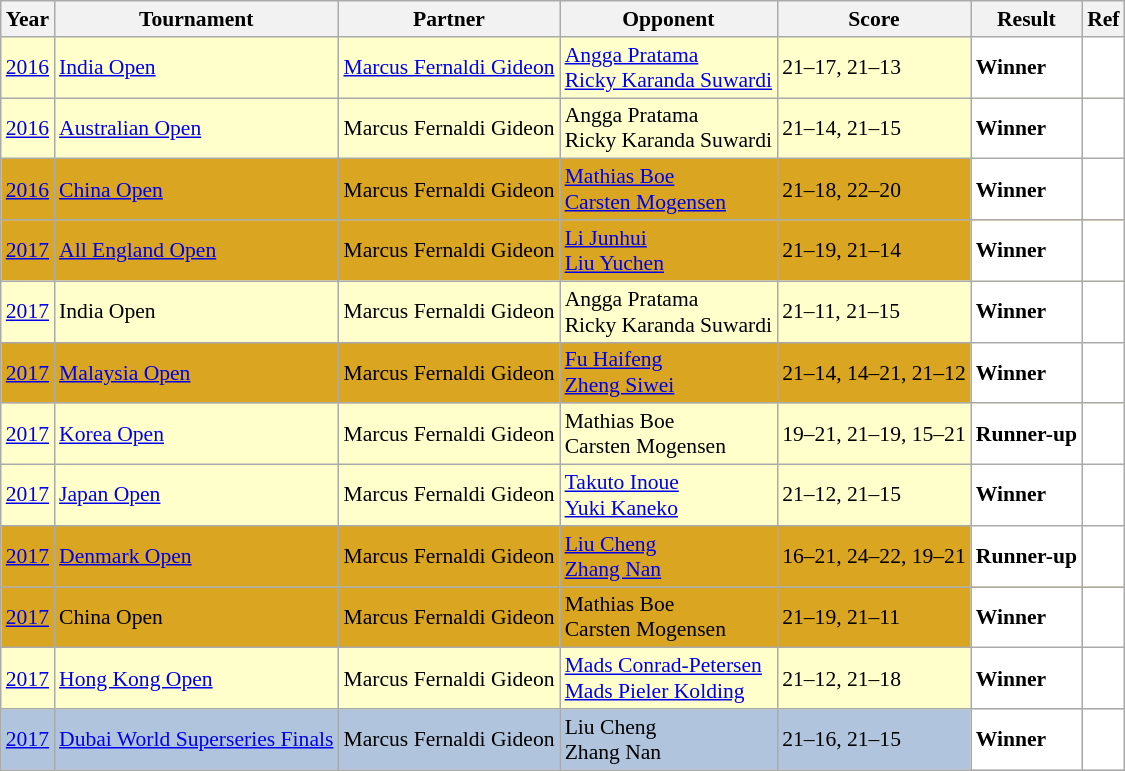<table class="sortable wikitable" style="font-size: 90%">
<tr>
<th>Year</th>
<th>Tournament</th>
<th>Partner</th>
<th>Opponent</th>
<th>Score</th>
<th>Result</th>
<th>Ref</th>
</tr>
<tr style="background:#FFFFCC">
<td align="center"><a href='#'>2016</a></td>
<td align="left"><a href='#'>India Open</a></td>
<td align="left"> <a href='#'>Marcus Fernaldi Gideon</a></td>
<td align="left"> <a href='#'>Angga Pratama</a><br> <a href='#'>Ricky Karanda Suwardi</a></td>
<td align="left">21–17, 21–13</td>
<td style="text-align:left; background:white"> <strong>Winner</strong></td>
<td style="text-align:center; background:white"></td>
</tr>
<tr style="background:#FFFFCC">
<td align="center"><a href='#'>2016</a></td>
<td align="left"><a href='#'>Australian Open</a></td>
<td align="left"> Marcus Fernaldi Gideon</td>
<td align="left"> Angga Pratama<br> Ricky Karanda Suwardi</td>
<td align="left">21–14, 21–15</td>
<td style="text-align:left; background:white"> <strong>Winner</strong></td>
<td style="text-align:center; background:white"></td>
</tr>
<tr style="background:#DAA520">
<td align="center"><a href='#'>2016</a></td>
<td align="left"><a href='#'>China Open</a></td>
<td align="left"> Marcus Fernaldi Gideon</td>
<td align="left"> <a href='#'>Mathias Boe</a><br> <a href='#'>Carsten Mogensen</a></td>
<td align="left">21–18, 22–20</td>
<td style="text-align:left; background:white"> <strong>Winner</strong></td>
<td style="text-align:center; background:white"></td>
</tr>
<tr style="background:#DAA520">
<td align="center"><a href='#'>2017</a></td>
<td align="left"><a href='#'>All England Open</a></td>
<td align="left"> Marcus Fernaldi Gideon</td>
<td align="left"> <a href='#'>Li Junhui</a><br> <a href='#'>Liu Yuchen</a></td>
<td align="left">21–19, 21–14</td>
<td style="text-align:left; background:white"> <strong>Winner</strong></td>
<td style="text-align:center; background:white"></td>
</tr>
<tr style="background:#FFFFCC">
<td align="center"><a href='#'>2017</a></td>
<td align="left">India Open</td>
<td align="left"> Marcus Fernaldi Gideon</td>
<td align="left"> Angga Pratama<br> Ricky Karanda Suwardi</td>
<td align="left">21–11, 21–15</td>
<td style="text-align:left; background:white"> <strong>Winner</strong></td>
<td style="text-align:center; background:white"></td>
</tr>
<tr style="background:#DAA520">
<td align="center"><a href='#'>2017</a></td>
<td align="left"><a href='#'>Malaysia Open</a></td>
<td align="left"> Marcus Fernaldi Gideon</td>
<td align="left"> <a href='#'>Fu Haifeng</a><br> <a href='#'>Zheng Siwei</a></td>
<td align="left">21–14, 14–21, 21–12</td>
<td style="text-align:left; background:white"> <strong>Winner</strong></td>
<td style="text-align:center; background:white"></td>
</tr>
<tr style="background:#FFFFCC">
<td align="center"><a href='#'>2017</a></td>
<td align="left"><a href='#'>Korea Open</a></td>
<td align="left"> Marcus Fernaldi Gideon</td>
<td align="left"> Mathias Boe<br> Carsten Mogensen</td>
<td align="left">19–21, 21–19, 15–21</td>
<td style="text-align:left; background:white"> <strong>Runner-up</strong></td>
<td style="text-align:center; background:white"></td>
</tr>
<tr style="background:#FFFFCC">
<td align="center"><a href='#'>2017</a></td>
<td align="left"><a href='#'>Japan Open</a></td>
<td align="left"> Marcus Fernaldi Gideon</td>
<td align="left"> <a href='#'>Takuto Inoue</a><br> <a href='#'>Yuki Kaneko</a></td>
<td align="left">21–12, 21–15</td>
<td style="text-align:left; background:white"> <strong>Winner</strong></td>
<td style="text-align:center; background:white"></td>
</tr>
<tr style="background:#DAA520">
<td align="center"><a href='#'>2017</a></td>
<td align="left"><a href='#'>Denmark Open</a></td>
<td align="left"> Marcus Fernaldi Gideon</td>
<td align="left"> <a href='#'>Liu Cheng</a><br> <a href='#'>Zhang Nan</a></td>
<td align="left">16–21, 24–22, 19–21</td>
<td style="text-align:left; background:white"> <strong>Runner-up</strong></td>
<td style="text-align:center; background:white"></td>
</tr>
<tr style="background:#DAA520">
<td align="center"><a href='#'>2017</a></td>
<td align="left">China Open</td>
<td align="left"> Marcus Fernaldi Gideon</td>
<td align="left"> Mathias Boe<br> Carsten Mogensen</td>
<td align="left">21–19, 21–11</td>
<td style="text-align:left; background:white"> <strong>Winner</strong></td>
<td style="text-align:center; background:white"></td>
</tr>
<tr style="background:#FFFFCC">
<td align="center"><a href='#'>2017</a></td>
<td align="left"><a href='#'>Hong Kong Open</a></td>
<td align="left"> Marcus Fernaldi Gideon</td>
<td align="left"> <a href='#'>Mads Conrad-Petersen</a><br> <a href='#'>Mads Pieler Kolding</a></td>
<td align="left">21–12, 21–18</td>
<td style="text-align:left; background:white"> <strong>Winner</strong></td>
<td style="text-align:center; background:white"></td>
</tr>
<tr style="background:#B0C4DE">
<td align="center"><a href='#'>2017</a></td>
<td align="left"><a href='#'>Dubai World Superseries Finals</a></td>
<td align="left"> Marcus Fernaldi Gideon</td>
<td align="left"> Liu Cheng<br> Zhang Nan</td>
<td align="left">21–16, 21–15</td>
<td style="text-align:left; background:white"> <strong>Winner</strong></td>
<td style="text-align:center; background:white"></td>
</tr>
</table>
